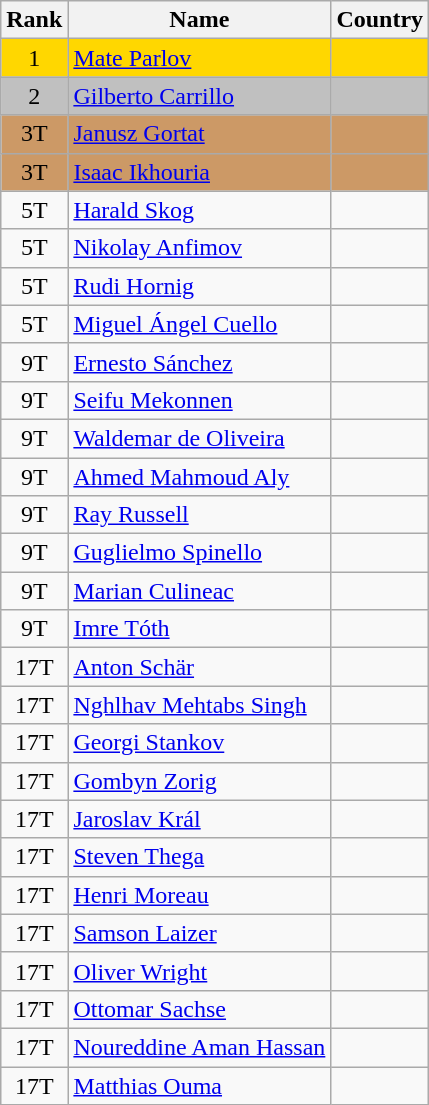<table class="wikitable sortable" style="text-align:center">
<tr>
<th>Rank</th>
<th>Name</th>
<th>Country</th>
</tr>
<tr bgcolor=gold>
<td>1</td>
<td align="left"><a href='#'>Mate Parlov</a></td>
<td align="left"></td>
</tr>
<tr bgcolor=silver>
<td>2</td>
<td align="left"><a href='#'>Gilberto Carrillo</a></td>
<td align="left"></td>
</tr>
<tr bgcolor=#CC9966>
<td>3T</td>
<td align="left"><a href='#'>Janusz Gortat</a></td>
<td align="left"></td>
</tr>
<tr bgcolor=#CC9966>
<td>3T</td>
<td align="left"><a href='#'>Isaac Ikhouria</a></td>
<td align="left"></td>
</tr>
<tr>
<td>5T</td>
<td align="left"><a href='#'>Harald Skog</a></td>
<td align="left"></td>
</tr>
<tr>
<td>5T</td>
<td align="left"><a href='#'>Nikolay Anfimov</a></td>
<td align="left"></td>
</tr>
<tr>
<td>5T</td>
<td align="left"><a href='#'>Rudi Hornig</a></td>
<td align="left"></td>
</tr>
<tr>
<td>5T</td>
<td align="left"><a href='#'>Miguel Ángel Cuello</a></td>
<td align="left"></td>
</tr>
<tr>
<td>9T</td>
<td align="left"><a href='#'>Ernesto Sánchez</a></td>
<td align="left"></td>
</tr>
<tr>
<td>9T</td>
<td align="left"><a href='#'>Seifu Mekonnen</a></td>
<td align="left"></td>
</tr>
<tr>
<td>9T</td>
<td align="left"><a href='#'>Waldemar de Oliveira</a></td>
<td align="left"></td>
</tr>
<tr>
<td>9T</td>
<td align="left"><a href='#'>Ahmed Mahmoud Aly</a></td>
<td align="left"></td>
</tr>
<tr>
<td>9T</td>
<td align="left"><a href='#'>Ray Russell</a></td>
<td align="left"></td>
</tr>
<tr>
<td>9T</td>
<td align="left"><a href='#'>Guglielmo Spinello</a></td>
<td align="left"></td>
</tr>
<tr>
<td>9T</td>
<td align="left"><a href='#'>Marian Culineac</a></td>
<td align="left"></td>
</tr>
<tr>
<td>9T</td>
<td align="left"><a href='#'>Imre Tóth</a></td>
<td align="left"></td>
</tr>
<tr>
<td>17T</td>
<td align="left"><a href='#'>Anton Schär</a></td>
<td align="left"></td>
</tr>
<tr>
<td>17T</td>
<td align="left"><a href='#'>Nghlhav Mehtabs Singh</a></td>
<td align="left"></td>
</tr>
<tr>
<td>17T</td>
<td align="left"><a href='#'>Georgi Stankov</a></td>
<td align="left"></td>
</tr>
<tr>
<td>17T</td>
<td align="left"><a href='#'>Gombyn Zorig</a></td>
<td align="left"></td>
</tr>
<tr>
<td>17T</td>
<td align="left"><a href='#'>Jaroslav Král</a></td>
<td align="left"></td>
</tr>
<tr>
<td>17T</td>
<td align="left"><a href='#'>Steven Thega</a></td>
<td align="left"></td>
</tr>
<tr>
<td>17T</td>
<td align="left"><a href='#'>Henri Moreau</a></td>
<td align="left"></td>
</tr>
<tr>
<td>17T</td>
<td align="left"><a href='#'>Samson Laizer</a></td>
<td align="left"></td>
</tr>
<tr>
<td>17T</td>
<td align="left"><a href='#'>Oliver Wright</a></td>
<td align="left"></td>
</tr>
<tr>
<td>17T</td>
<td align="left"><a href='#'>Ottomar Sachse</a></td>
<td align="left"></td>
</tr>
<tr>
<td>17T</td>
<td align="left"><a href='#'>Noureddine Aman Hassan</a></td>
<td align="left"></td>
</tr>
<tr>
<td>17T</td>
<td align="left"><a href='#'>Matthias Ouma</a></td>
<td align="left"></td>
</tr>
</table>
